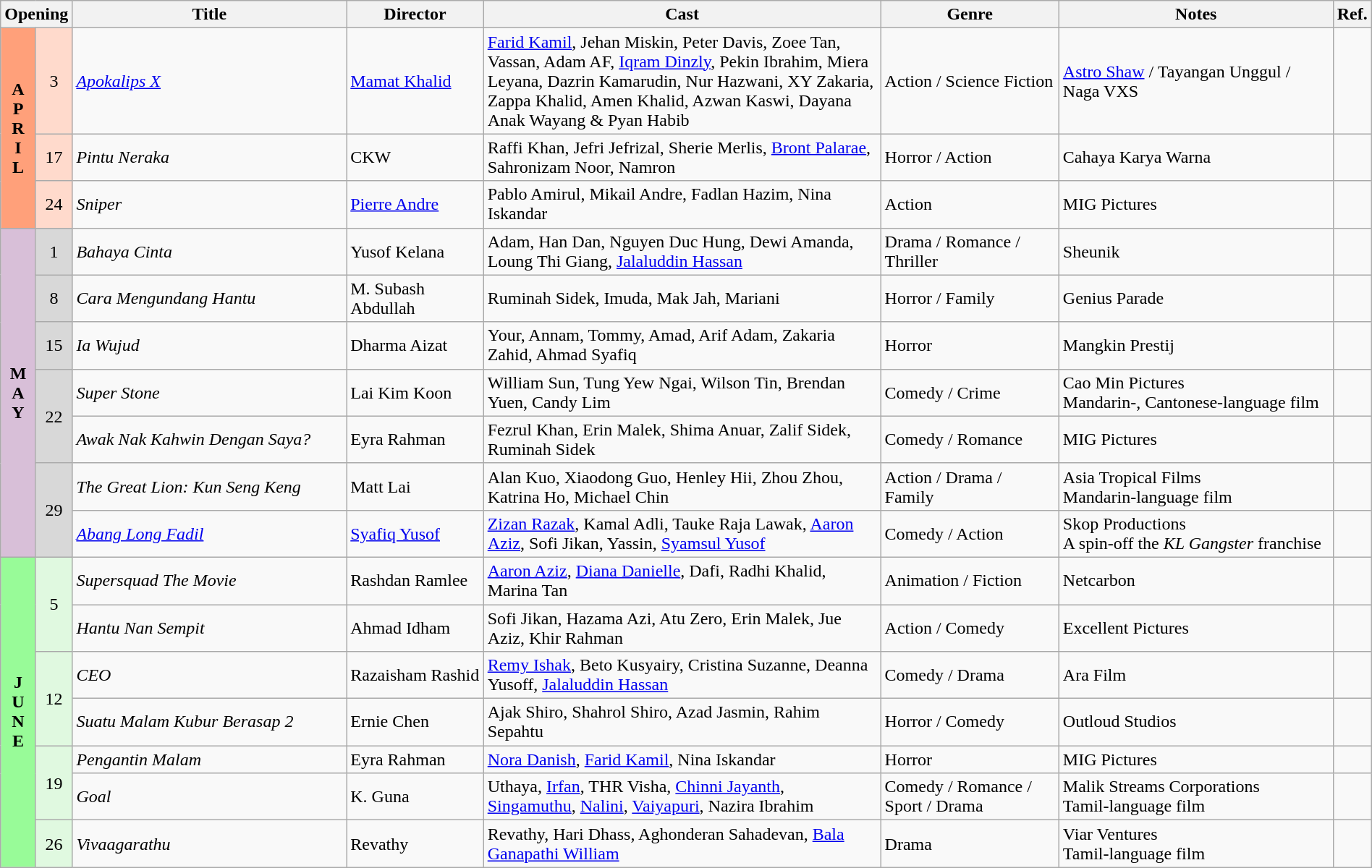<table class="wikitable" width="100%">
<tr>
<th colspan="2">Opening</th>
<th style="width:20%;">Title</th>
<th style="width:10%;">Director</th>
<th>Cast</th>
<th style="width:13%">Genre</th>
<th style="width:20%">Notes</th>
<th>Ref.</th>
</tr>
<tr>
<th rowspan=3 style="text-align:center; background:#ffa07a;">A<br>P<br>R<br>I<br>L</th>
<td rowspan=1 style="text-align:center; background:#ffdacc;">3</td>
<td><em><a href='#'>Apokalips X</a></em></td>
<td><a href='#'>Mamat Khalid</a></td>
<td><a href='#'>Farid Kamil</a>, Jehan Miskin, Peter Davis, Zoee Tan, Vassan, Adam AF, <a href='#'>Iqram Dinzly</a>, Pekin Ibrahim, Miera Leyana, Dazrin Kamarudin, Nur Hazwani, XY Zakaria, Zappa Khalid, Amen Khalid, Azwan Kaswi, Dayana Anak Wayang & Pyan Habib</td>
<td>Action / Science Fiction</td>
<td><a href='#'>Astro Shaw</a> / Tayangan Unggul / Naga VXS</td>
<td></td>
</tr>
<tr>
<td rowspan=1 style="text-align:center; background:#ffdacc;">17</td>
<td><em>Pintu Neraka</em></td>
<td>CKW</td>
<td>Raffi Khan, Jefri Jefrizal, Sherie Merlis, <a href='#'>Bront Palarae</a>, Sahronizam Noor, Namron</td>
<td>Horror / Action</td>
<td>Cahaya Karya Warna</td>
<td></td>
</tr>
<tr>
<td rowspan=1 style="text-align:center; background:#ffdacc;">24</td>
<td><em>Sniper</em></td>
<td><a href='#'>Pierre Andre</a></td>
<td>Pablo Amirul, Mikail Andre, Fadlan Hazim, Nina Iskandar</td>
<td>Action</td>
<td>MIG Pictures</td>
<td></td>
</tr>
<tr>
<th rowspan=7 style="text-align:center; background:thistle;">M<br>A<br>Y</th>
<td rowspan=1 style="text-align:center; background:#d8d8d8;">1</td>
<td><em>Bahaya Cinta</em></td>
<td>Yusof Kelana</td>
<td>Adam, Han Dan, Nguyen Duc Hung, Dewi Amanda, Loung Thi Giang, <a href='#'>Jalaluddin Hassan</a></td>
<td>Drama / Romance / Thriller</td>
<td>Sheunik</td>
<td></td>
</tr>
<tr>
<td rowspan=1 style="text-align:center; background:#d8d8d8;">8</td>
<td><em>Cara Mengundang Hantu</em></td>
<td>M. Subash Abdullah</td>
<td>Ruminah Sidek, Imuda, Mak Jah, Mariani</td>
<td>Horror / Family</td>
<td>Genius Parade</td>
<td></td>
</tr>
<tr>
<td rowspan=1 style="text-align:center; background:#d8d8d8;">15</td>
<td><em>Ia Wujud</em></td>
<td>Dharma Aizat</td>
<td>Your, Annam, Tommy, Amad, Arif Adam, Zakaria Zahid, Ahmad Syafiq</td>
<td>Horror</td>
<td>Mangkin Prestij</td>
<td></td>
</tr>
<tr>
<td rowspan=2 style="text-align:center; background:#d8d8d8;">22</td>
<td><em>Super Stone</em></td>
<td>Lai Kim Koon</td>
<td>William Sun, Tung Yew Ngai, Wilson Tin, Brendan Yuen, Candy Lim</td>
<td>Comedy / Crime</td>
<td>Cao Min Pictures<br>Mandarin-, Cantonese-language film</td>
<td></td>
</tr>
<tr>
<td><em>Awak Nak Kahwin Dengan Saya?</em></td>
<td>Eyra Rahman</td>
<td>Fezrul Khan, Erin Malek, Shima Anuar, Zalif Sidek, Ruminah Sidek</td>
<td>Comedy / Romance</td>
<td>MIG Pictures</td>
<td></td>
</tr>
<tr>
<td rowspan=2 style="text-align:center; background:#d8d8d8;">29</td>
<td><em>The Great Lion: Kun Seng Keng</em></td>
<td>Matt Lai</td>
<td>Alan Kuo, Xiaodong Guo, Henley Hii, Zhou Zhou, Katrina Ho, Michael Chin</td>
<td>Action / Drama / Family</td>
<td>Asia Tropical Films<br>Mandarin-language film</td>
<td></td>
</tr>
<tr>
<td><em><a href='#'>Abang Long Fadil</a></em></td>
<td><a href='#'>Syafiq Yusof</a></td>
<td><a href='#'>Zizan Razak</a>, Kamal Adli, Tauke Raja Lawak, <a href='#'>Aaron Aziz</a>, Sofi Jikan, Yassin, <a href='#'>Syamsul Yusof</a></td>
<td>Comedy / Action</td>
<td>Skop Productions<br>A spin-off the <em>KL Gangster</em> franchise</td>
<td></td>
</tr>
<tr>
<th rowspan=7 style="text-align:center; background:#98fb98;">J<br>U<br>N<br>E</th>
<td rowspan=2 style="text-align:center; background:#e0f9e0;">5</td>
<td><em>Supersquad The Movie</em></td>
<td>Rashdan Ramlee</td>
<td><a href='#'>Aaron Aziz</a>, <a href='#'>Diana Danielle</a>, Dafi, Radhi Khalid, Marina Tan</td>
<td>Animation / Fiction</td>
<td>Netcarbon</td>
<td></td>
</tr>
<tr>
<td><em>Hantu Nan Sempit</em></td>
<td>Ahmad Idham</td>
<td>Sofi Jikan, Hazama Azi, Atu Zero, Erin Malek, Jue Aziz, Khir Rahman</td>
<td>Action / Comedy</td>
<td>Excellent Pictures</td>
<td></td>
</tr>
<tr>
<td rowspan=2 style="text-align:center; background:#e0f9e0;">12</td>
<td><em>CEO</em></td>
<td>Razaisham Rashid</td>
<td><a href='#'>Remy Ishak</a>, Beto Kusyairy, Cristina Suzanne, Deanna Yusoff, <a href='#'>Jalaluddin Hassan</a></td>
<td>Comedy / Drama</td>
<td>Ara Film</td>
<td></td>
</tr>
<tr>
<td><em>Suatu Malam Kubur Berasap 2</em></td>
<td>Ernie Chen</td>
<td>Ajak Shiro, Shahrol Shiro, Azad Jasmin, Rahim Sepahtu</td>
<td>Horror / Comedy</td>
<td>Outloud Studios</td>
<td></td>
</tr>
<tr>
<td rowspan=2 style="text-align:center; background:#e0f9e0;">19</td>
<td><em>Pengantin Malam</em></td>
<td>Eyra Rahman</td>
<td><a href='#'>Nora Danish</a>, <a href='#'>Farid Kamil</a>, Nina Iskandar</td>
<td>Horror</td>
<td>MIG Pictures</td>
<td></td>
</tr>
<tr>
<td><em>Goal</em></td>
<td>K. Guna</td>
<td>Uthaya, <a href='#'>Irfan</a>, THR Visha, <a href='#'>Chinni Jayanth</a>, <a href='#'>Singamuthu</a>, <a href='#'>Nalini</a>, <a href='#'>Vaiyapuri</a>, Nazira Ibrahim</td>
<td>Comedy / Romance / Sport / Drama</td>
<td>Malik Streams Corporations<br>Tamil-language film</td>
<td></td>
</tr>
<tr>
<td rowspan=1 style="text-align:center; background:#e0f9e0;">26</td>
<td><em>Vivaagarathu</em></td>
<td>Revathy</td>
<td>Revathy, Hari Dhass, Aghonderan Sahadevan, <a href='#'>Bala Ganapathi William</a></td>
<td>Drama</td>
<td>Viar Ventures<br>Tamil-language film</td>
<td></td>
</tr>
</table>
